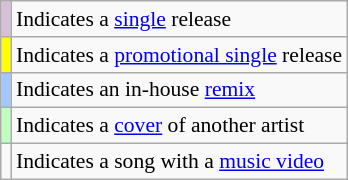<table class="wikitable" style="font-size:90%;">
<tr>
<td style="background-color:#D8BFD8"></td>
<td>Indicates a <a href='#'>single</a> release</td>
</tr>
<tr>
<td style="background-color:#ffff00"></td>
<td>Indicates a <a href='#'>promotional single</a> release</td>
</tr>
<tr>
<td style="background-color:#a5c7ff"></td>
<td>Indicates an in-house <a href='#'>remix</a></td>
</tr>
<tr>
<td style="background-color:#bfffc0"></td>
<td>Indicates a <a href='#'>cover</a> of another artist</td>
</tr>
<tr>
<td></td>
<td>Indicates a song with a <a href='#'>music video</a></td>
</tr>
</table>
